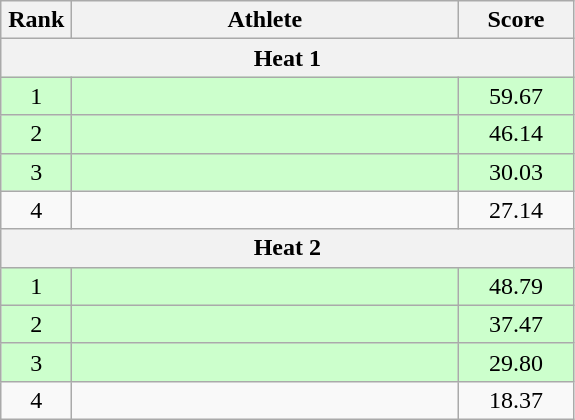<table class=wikitable style="text-align:center">
<tr>
<th width=40>Rank</th>
<th width=250>Athlete</th>
<th width=70>Score</th>
</tr>
<tr>
<th colspan=3>Heat 1</th>
</tr>
<tr bgcolor="ccffcc">
<td>1</td>
<td align=left></td>
<td>59.67</td>
</tr>
<tr bgcolor="ccffcc">
<td>2</td>
<td align=left></td>
<td>46.14</td>
</tr>
<tr bgcolor="ccffcc">
<td>3</td>
<td align=left></td>
<td>30.03</td>
</tr>
<tr>
<td>4</td>
<td align=left></td>
<td>27.14</td>
</tr>
<tr>
<th colspan=3>Heat 2</th>
</tr>
<tr bgcolor="ccffcc">
<td>1</td>
<td align=left></td>
<td>48.79</td>
</tr>
<tr bgcolor="ccffcc">
<td>2</td>
<td align=left></td>
<td>37.47</td>
</tr>
<tr bgcolor="ccffcc">
<td>3</td>
<td align=left></td>
<td>29.80</td>
</tr>
<tr>
<td>4</td>
<td align=left></td>
<td>18.37</td>
</tr>
</table>
